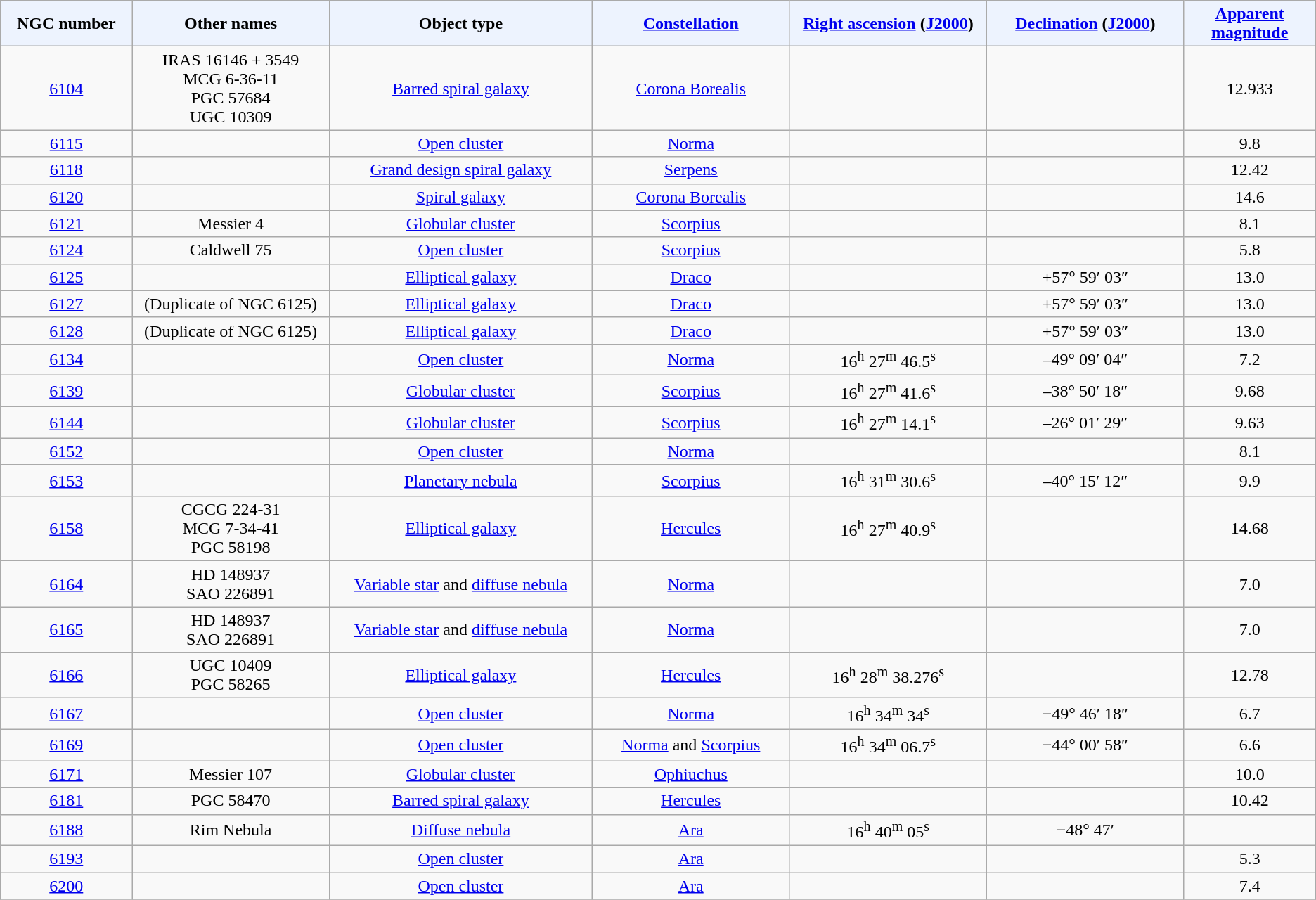<table class="wikitable sortable sticky-header sort-under" style="text-align: center;">
<tr>
<th style="background-color:#edf3fe; width: 10%;">NGC number</th>
<th style="background-color:#edf3fe; width: 15%;">Other names</th>
<th style="background-color:#edf3fe; width: 20%;">Object type</th>
<th style="background-color:#edf3fe; width: 15%;"><a href='#'>Constellation</a></th>
<th style="background-color:#edf3fe; width: 15%;"><a href='#'>Right ascension</a> (<a href='#'>J2000</a>)</th>
<th style="background-color:#edf3fe; width: 15%;"><a href='#'>Declination</a> (<a href='#'>J2000</a>)</th>
<th style="background-color:#edf3fe; width: 10%;"><a href='#'>Apparent magnitude</a></th>
</tr>
<tr>
<td><a href='#'>6104</a></td>
<td>IRAS 16146 + 3549 <br> MCG 6-36-11 <br> PGC 57684 <br> UGC 10309</td>
<td><a href='#'>Barred spiral galaxy</a></td>
<td><a href='#'>Corona Borealis</a></td>
<td></td>
<td></td>
<td>12.933</td>
</tr>
<tr>
<td><a href='#'>6115</a></td>
<td></td>
<td><a href='#'>Open cluster</a></td>
<td><a href='#'>Norma</a></td>
<td></td>
<td></td>
<td>9.8</td>
</tr>
<tr>
<td><a href='#'>6118</a></td>
<td></td>
<td><a href='#'>Grand design spiral galaxy</a></td>
<td><a href='#'>Serpens</a></td>
<td></td>
<td></td>
<td>12.42</td>
</tr>
<tr>
<td><a href='#'>6120</a></td>
<td></td>
<td><a href='#'>Spiral galaxy</a></td>
<td><a href='#'>Corona Borealis</a></td>
<td></td>
<td></td>
<td>14.6</td>
</tr>
<tr>
<td><a href='#'>6121</a></td>
<td>Messier 4</td>
<td><a href='#'>Globular cluster</a></td>
<td><a href='#'>Scorpius</a></td>
<td></td>
<td></td>
<td>8.1</td>
</tr>
<tr>
<td><a href='#'>6124</a></td>
<td>Caldwell 75</td>
<td><a href='#'>Open cluster</a></td>
<td><a href='#'>Scorpius</a></td>
<td></td>
<td></td>
<td>5.8</td>
</tr>
<tr>
<td><a href='#'>6125</a></td>
<td></td>
<td><a href='#'>Elliptical galaxy</a></td>
<td><a href='#'>Draco</a></td>
<td></td>
<td>+57° 59′ 03″</td>
<td>13.0</td>
</tr>
<tr>
<td><a href='#'>6127</a></td>
<td>(Duplicate of NGC 6125)</td>
<td><a href='#'>Elliptical galaxy</a></td>
<td><a href='#'>Draco</a></td>
<td></td>
<td>+57° 59′ 03″</td>
<td>13.0</td>
</tr>
<tr>
<td><a href='#'>6128</a></td>
<td>(Duplicate of NGC 6125)</td>
<td><a href='#'>Elliptical galaxy</a></td>
<td><a href='#'>Draco</a></td>
<td></td>
<td>+57° 59′ 03″</td>
<td>13.0</td>
</tr>
<tr>
<td><a href='#'>6134</a></td>
<td></td>
<td><a href='#'>Open cluster</a></td>
<td><a href='#'>Norma</a></td>
<td>16<sup>h</sup> 27<sup>m</sup> 46.5<sup>s</sup></td>
<td>–49° 09′ 04″</td>
<td>7.2</td>
</tr>
<tr>
<td><a href='#'>6139</a></td>
<td></td>
<td><a href='#'>Globular cluster</a></td>
<td><a href='#'>Scorpius</a></td>
<td>16<sup>h</sup> 27<sup>m</sup> 41.6<sup>s</sup></td>
<td>–38° 50′ 18″</td>
<td>9.68</td>
</tr>
<tr>
<td><a href='#'>6144</a></td>
<td></td>
<td><a href='#'>Globular cluster</a></td>
<td><a href='#'>Scorpius</a></td>
<td>16<sup>h</sup> 27<sup>m</sup> 14.1<sup>s</sup></td>
<td>–26° 01′ 29″</td>
<td>9.63</td>
</tr>
<tr>
<td><a href='#'>6152</a></td>
<td></td>
<td><a href='#'>Open cluster</a></td>
<td><a href='#'>Norma</a></td>
<td></td>
<td></td>
<td>8.1</td>
</tr>
<tr>
<td><a href='#'>6153</a></td>
<td></td>
<td><a href='#'>Planetary nebula</a></td>
<td><a href='#'>Scorpius</a></td>
<td>16<sup>h</sup> 31<sup>m</sup> 30.6<sup>s</sup></td>
<td>–40° 15′ 12″</td>
<td>9.9</td>
</tr>
<tr>
<td><a href='#'>6158</a></td>
<td>CGCG 224-31<br>MCG 7-34-41<br>PGC 58198</td>
<td><a href='#'>Elliptical galaxy</a></td>
<td><a href='#'>Hercules</a></td>
<td>16<sup>h</sup> 27<sup>m</sup> 40.9<sup>s</sup></td>
<td></td>
<td>14.68</td>
</tr>
<tr>
<td><a href='#'>6164</a></td>
<td>HD 148937<br>SAO 226891</td>
<td><a href='#'>Variable star</a> and <a href='#'>diffuse nebula</a></td>
<td><a href='#'>Norma</a></td>
<td></td>
<td></td>
<td>7.0</td>
</tr>
<tr>
<td><a href='#'>6165</a></td>
<td>HD 148937<br>SAO 226891</td>
<td><a href='#'>Variable star</a> and <a href='#'>diffuse nebula</a></td>
<td><a href='#'>Norma</a></td>
<td></td>
<td></td>
<td>7.0</td>
</tr>
<tr>
<td><a href='#'>6166</a></td>
<td>UGC 10409<br>PGC 58265</td>
<td><a href='#'>Elliptical galaxy</a></td>
<td><a href='#'>Hercules</a></td>
<td>16<sup>h</sup> 28<sup>m</sup> 38.276<sup>s</sup></td>
<td></td>
<td>12.78</td>
</tr>
<tr>
<td><a href='#'>6167</a></td>
<td></td>
<td><a href='#'>Open cluster</a></td>
<td><a href='#'>Norma</a></td>
<td>16<sup>h</sup> 34<sup>m</sup> 34<sup>s</sup></td>
<td>−49° 46′ 18″</td>
<td>6.7</td>
</tr>
<tr>
<td><a href='#'>6169</a></td>
<td></td>
<td><a href='#'>Open cluster</a></td>
<td><a href='#'>Norma</a> and <a href='#'>Scorpius</a></td>
<td>16<sup>h</sup> 34<sup>m</sup> 06.7<sup>s</sup></td>
<td>−44° 00′ 58″</td>
<td>6.6</td>
</tr>
<tr>
<td><a href='#'>6171</a></td>
<td>Messier 107</td>
<td><a href='#'>Globular cluster</a></td>
<td><a href='#'>Ophiuchus</a></td>
<td></td>
<td></td>
<td>10.0</td>
</tr>
<tr>
<td><a href='#'>6181</a></td>
<td>PGC 58470</td>
<td><a href='#'>Barred spiral galaxy</a></td>
<td><a href='#'>Hercules</a></td>
<td></td>
<td></td>
<td>10.42</td>
</tr>
<tr>
<td><a href='#'>6188</a></td>
<td>Rim Nebula</td>
<td><a href='#'>Diffuse nebula</a></td>
<td><a href='#'>Ara</a></td>
<td>16<sup>h</sup> 40<sup>m</sup> 05<sup>s</sup></td>
<td>−48° 47′</td>
<td></td>
</tr>
<tr>
<td><a href='#'>6193</a></td>
<td></td>
<td><a href='#'>Open cluster</a></td>
<td><a href='#'>Ara</a></td>
<td></td>
<td></td>
<td>5.3</td>
</tr>
<tr>
<td><a href='#'>6200</a></td>
<td></td>
<td><a href='#'>Open cluster</a></td>
<td><a href='#'>Ara</a></td>
<td></td>
<td></td>
<td>7.4</td>
</tr>
<tr>
</tr>
</table>
